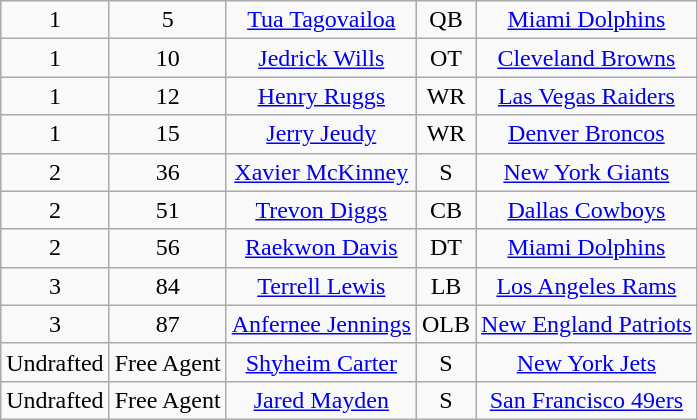<table class="wikitable" style="text-align:center">
<tr>
<td>1</td>
<td>5</td>
<td><a href='#'>Tua Tagovailoa</a></td>
<td>QB</td>
<td><a href='#'>Miami Dolphins</a></td>
</tr>
<tr>
<td>1</td>
<td>10</td>
<td><a href='#'>Jedrick Wills</a></td>
<td>OT</td>
<td><a href='#'>Cleveland Browns</a></td>
</tr>
<tr>
<td>1</td>
<td>12</td>
<td><a href='#'>Henry Ruggs</a></td>
<td>WR</td>
<td><a href='#'>Las Vegas Raiders</a></td>
</tr>
<tr>
<td>1</td>
<td>15</td>
<td><a href='#'>Jerry Jeudy</a></td>
<td>WR</td>
<td><a href='#'>Denver Broncos</a></td>
</tr>
<tr>
<td>2</td>
<td>36</td>
<td><a href='#'>Xavier McKinney</a></td>
<td>S</td>
<td><a href='#'>New York Giants</a></td>
</tr>
<tr>
<td>2</td>
<td>51</td>
<td><a href='#'>Trevon Diggs</a></td>
<td>CB</td>
<td><a href='#'>Dallas Cowboys</a></td>
</tr>
<tr>
<td>2</td>
<td>56</td>
<td><a href='#'>Raekwon Davis</a></td>
<td>DT</td>
<td><a href='#'>Miami Dolphins</a></td>
</tr>
<tr>
<td>3</td>
<td>84</td>
<td><a href='#'>Terrell Lewis</a></td>
<td>LB</td>
<td><a href='#'>Los Angeles Rams</a></td>
</tr>
<tr>
<td>3</td>
<td>87</td>
<td><a href='#'>Anfernee Jennings</a></td>
<td>OLB</td>
<td><a href='#'>New England Patriots</a></td>
</tr>
<tr>
<td>Undrafted</td>
<td>Free Agent</td>
<td><a href='#'>Shyheim Carter</a></td>
<td>S</td>
<td><a href='#'>New York Jets</a></td>
</tr>
<tr>
<td>Undrafted</td>
<td>Free Agent</td>
<td><a href='#'>Jared Mayden</a></td>
<td>S</td>
<td><a href='#'>San Francisco 49ers</a></td>
</tr>
</table>
